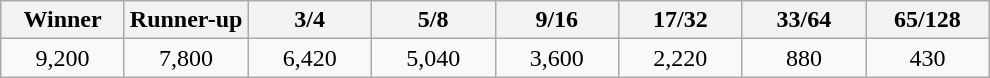<table class="wikitable" style="text-align:center">
<tr>
<th width="75">Winner</th>
<th width="75">Runner-up</th>
<th width="75">3/4</th>
<th width="75">5/8</th>
<th width="75">9/16</th>
<th width="75">17/32</th>
<th width="75">33/64</th>
<th width="75">65/128</th>
</tr>
<tr>
<td>9,200</td>
<td>7,800</td>
<td>6,420</td>
<td>5,040</td>
<td>3,600</td>
<td>2,220</td>
<td>880</td>
<td>430</td>
</tr>
</table>
